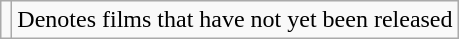<table class="wikitable">
<tr>
<td></td>
<td>Denotes films that have not yet been released</td>
</tr>
</table>
